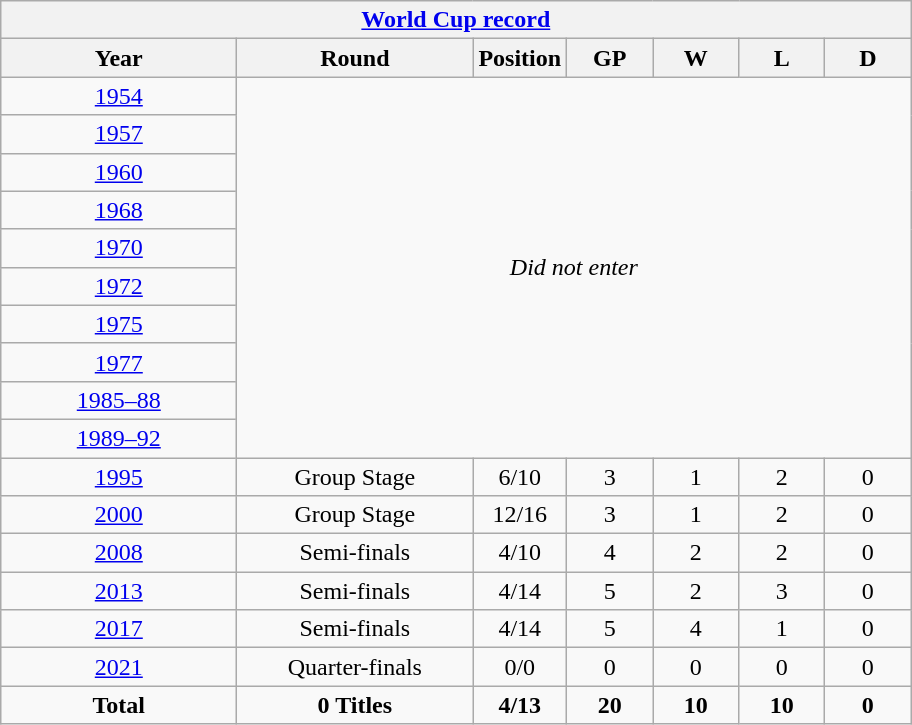<table class="wikitable" style="text-align: center;">
<tr>
<th colspan="9"><a href='#'>World Cup record</a></th>
</tr>
<tr>
<th width="150">Year</th>
<th width="150">Round</th>
<th width="50">Position</th>
<th width="50">GP</th>
<th width="50">W</th>
<th width="50">L</th>
<th width="50">D</th>
</tr>
<tr>
<td> <a href='#'>1954</a></td>
<td colspan="6" rowspan="10"><em>Did not enter</em></td>
</tr>
<tr>
<td> <a href='#'>1957</a></td>
</tr>
<tr>
<td> <a href='#'>1960</a></td>
</tr>
<tr>
<td>  <a href='#'>1968</a></td>
</tr>
<tr>
<td> <a href='#'>1970</a></td>
</tr>
<tr>
<td> <a href='#'>1972</a></td>
</tr>
<tr>
<td><a href='#'>1975</a></td>
</tr>
<tr>
<td>  <a href='#'>1977</a></td>
</tr>
<tr>
<td><a href='#'>1985–88</a></td>
</tr>
<tr>
<td><a href='#'>1989–92</a></td>
</tr>
<tr>
<td> <a href='#'>1995</a></td>
<td>Group Stage</td>
<td>6/10</td>
<td>3</td>
<td>1</td>
<td>2</td>
<td>0</td>
</tr>
<tr>
<td> <a href='#'>2000</a></td>
<td>Group Stage</td>
<td>12/16</td>
<td>3</td>
<td>1</td>
<td>2</td>
<td>0</td>
</tr>
<tr>
<td> <a href='#'>2008</a></td>
<td>Semi-finals</td>
<td>4/10</td>
<td>4</td>
<td>2</td>
<td>2</td>
<td>0</td>
</tr>
<tr>
<td> <a href='#'>2013</a></td>
<td>Semi-finals</td>
<td>4/14</td>
<td>5</td>
<td>2</td>
<td>3</td>
<td>0</td>
</tr>
<tr>
<td> <a href='#'>2017</a></td>
<td>Semi-finals</td>
<td>4/14</td>
<td>5</td>
<td>4</td>
<td>1</td>
<td>0</td>
</tr>
<tr>
<td> <a href='#'>2021</a></td>
<td>Quarter-finals</td>
<td>0/0</td>
<td>0</td>
<td>0</td>
<td>0</td>
<td>0</td>
</tr>
<tr>
<td><strong>Total</strong></td>
<td><strong>0 Titles</strong></td>
<td><strong>4/13</strong></td>
<td><strong>20</strong></td>
<td><strong>10</strong></td>
<td><strong>10</strong></td>
<td><strong>0</strong></td>
</tr>
</table>
